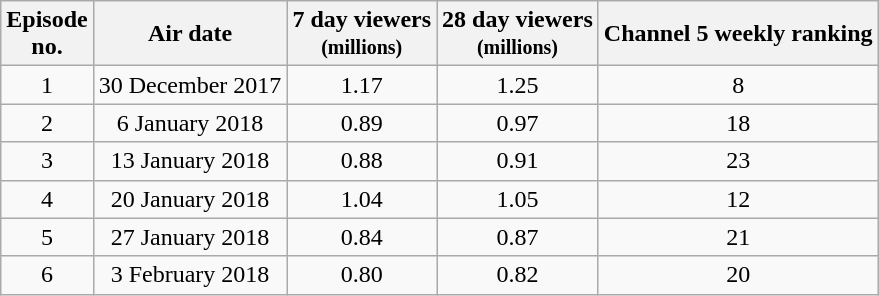<table class="wikitable" style="text-align:center;">
<tr>
<th>Episode<br>no.</th>
<th>Air date</th>
<th>7 day viewers<br><small>(millions)</small></th>
<th>28 day viewers<br><small>(millions)</small></th>
<th>Channel 5 weekly ranking</th>
</tr>
<tr>
<td>1</td>
<td>30 December 2017</td>
<td>1.17</td>
<td>1.25</td>
<td>8</td>
</tr>
<tr>
<td>2</td>
<td>6 January 2018</td>
<td>0.89</td>
<td>0.97</td>
<td>18</td>
</tr>
<tr>
<td>3</td>
<td>13 January 2018</td>
<td>0.88</td>
<td>0.91</td>
<td>23</td>
</tr>
<tr>
<td>4</td>
<td>20 January 2018</td>
<td>1.04</td>
<td>1.05</td>
<td>12</td>
</tr>
<tr>
<td>5</td>
<td>27 January 2018</td>
<td>0.84</td>
<td>0.87</td>
<td>21</td>
</tr>
<tr>
<td>6</td>
<td>3 February 2018</td>
<td>0.80</td>
<td>0.82</td>
<td>20</td>
</tr>
</table>
